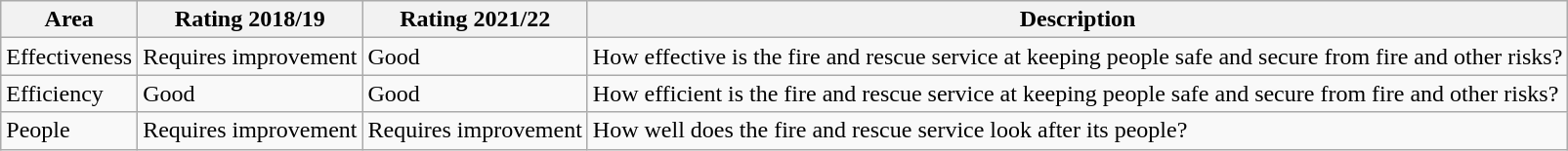<table class="wikitable">
<tr>
<th>Area</th>
<th>Rating 2018/19</th>
<th>Rating 2021/22</th>
<th>Description</th>
</tr>
<tr>
<td>Effectiveness</td>
<td>Requires improvement</td>
<td>Good</td>
<td>How effective is the fire and rescue service at keeping people safe and secure from fire and other risks?</td>
</tr>
<tr>
<td>Efficiency</td>
<td>Good</td>
<td>Good</td>
<td>How efficient is the fire and rescue service at keeping people safe and secure from fire and other risks?</td>
</tr>
<tr>
<td>People</td>
<td>Requires improvement</td>
<td>Requires improvement</td>
<td>How well does the fire and rescue service look after its people?</td>
</tr>
</table>
